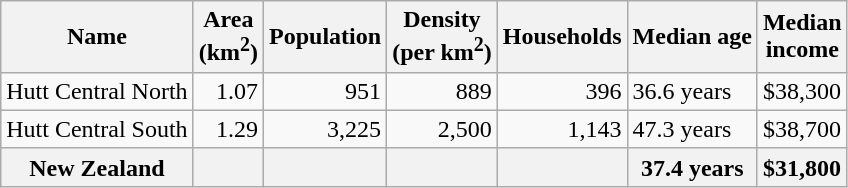<table class="wikitable">
<tr>
<th>Name</th>
<th>Area<br>(km<sup>2</sup>)</th>
<th>Population</th>
<th>Density<br>(per km<sup>2</sup>)</th>
<th>Households</th>
<th>Median age</th>
<th>Median<br>income</th>
</tr>
<tr>
<td>Hutt Central North</td>
<td style="text-align:right;">1.07</td>
<td style="text-align:right;">951</td>
<td style="text-align:right;">889</td>
<td style="text-align:right;">396</td>
<td>36.6 years</td>
<td>$38,300</td>
</tr>
<tr>
<td>Hutt Central South</td>
<td style="text-align:right;">1.29</td>
<td style="text-align:right;">3,225</td>
<td style="text-align:right;">2,500</td>
<td style="text-align:right;">1,143</td>
<td>47.3 years</td>
<td>$38,700</td>
</tr>
<tr>
<th>New Zealand</th>
<th></th>
<th></th>
<th></th>
<th></th>
<th>37.4 years</th>
<th style="text-align:left;">$31,800</th>
</tr>
</table>
